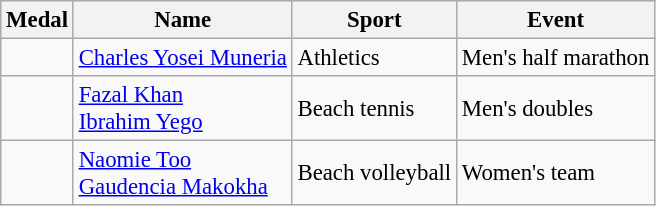<table class="wikitable sortable" style="font-size: 95%;">
<tr>
<th>Medal</th>
<th>Name</th>
<th>Sport</th>
<th>Event</th>
</tr>
<tr>
<td></td>
<td><a href='#'>Charles Yosei Muneria</a></td>
<td>Athletics</td>
<td>Men's half marathon</td>
</tr>
<tr>
<td></td>
<td><a href='#'>Fazal Khan</a><br><a href='#'>Ibrahim Yego</a></td>
<td>Beach tennis</td>
<td>Men's doubles</td>
</tr>
<tr>
<td></td>
<td><a href='#'>Naomie Too</a><br><a href='#'>Gaudencia Makokha</a></td>
<td>Beach volleyball</td>
<td>Women's team</td>
</tr>
</table>
